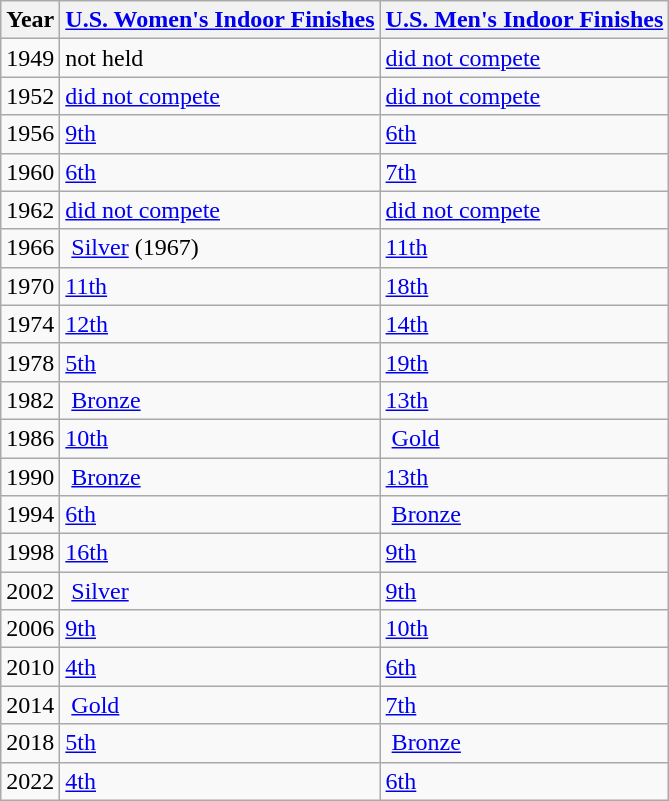<table class="wikitable">
<tr>
<th>Year</th>
<th><a href='#'>U.S. Women's Indoor Finishes</a></th>
<th><a href='#'>U.S. Men's Indoor Finishes</a></th>
</tr>
<tr>
<td>1949</td>
<td>not held</td>
<td><a href='#'>did not compete</a></td>
</tr>
<tr>
<td>1952</td>
<td><a href='#'>did not compete</a></td>
<td><a href='#'>did not compete</a></td>
</tr>
<tr>
<td>1956</td>
<td><a href='#'>9th</a></td>
<td><a href='#'>6th</a></td>
</tr>
<tr>
<td>1960</td>
<td><a href='#'>6th</a></td>
<td><a href='#'>7th</a></td>
</tr>
<tr>
<td>1962</td>
<td><a href='#'>did not compete</a></td>
<td><a href='#'>did not compete</a></td>
</tr>
<tr>
<td>1966</td>
<td> <a href='#'>Silver</a> (1967)</td>
<td><a href='#'>11th</a></td>
</tr>
<tr>
<td>1970</td>
<td><a href='#'>11th</a></td>
<td><a href='#'>18th</a></td>
</tr>
<tr>
<td>1974</td>
<td><a href='#'>12th</a></td>
<td><a href='#'>14th</a></td>
</tr>
<tr>
<td>1978</td>
<td><a href='#'>5th</a></td>
<td><a href='#'>19th</a></td>
</tr>
<tr>
<td>1982</td>
<td> <a href='#'>Bronze</a></td>
<td><a href='#'>13th</a></td>
</tr>
<tr>
<td>1986</td>
<td><a href='#'>10th</a></td>
<td> <a href='#'>Gold</a></td>
</tr>
<tr>
<td>1990</td>
<td> <a href='#'>Bronze</a></td>
<td><a href='#'>13th</a></td>
</tr>
<tr>
<td>1994</td>
<td><a href='#'>6th</a></td>
<td> <a href='#'>Bronze</a></td>
</tr>
<tr>
<td>1998</td>
<td><a href='#'>16th</a></td>
<td><a href='#'>9th</a></td>
</tr>
<tr>
<td>2002</td>
<td> <a href='#'>Silver</a></td>
<td><a href='#'>9th</a></td>
</tr>
<tr>
<td>2006</td>
<td><a href='#'>9th</a></td>
<td><a href='#'>10th</a></td>
</tr>
<tr>
<td>2010</td>
<td><a href='#'>4th</a></td>
<td><a href='#'>6th</a></td>
</tr>
<tr>
<td>2014</td>
<td> <a href='#'>Gold</a></td>
<td><a href='#'>7th</a></td>
</tr>
<tr>
<td>2018</td>
<td><a href='#'>5th</a></td>
<td> <a href='#'>Bronze</a></td>
</tr>
<tr>
<td>2022</td>
<td><a href='#'>4th</a></td>
<td><a href='#'>6th</a></td>
</tr>
</table>
